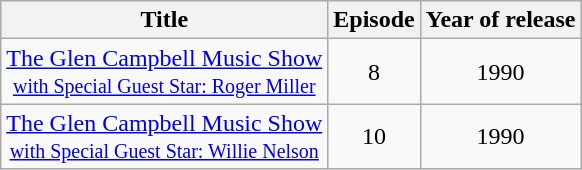<table class="wikitable">
<tr>
<th>Title</th>
<th>Episode</th>
<th>Year of release</th>
</tr>
<tr>
<td align="center"><a href='#'>The Glen Campbell Music Show<br><small>with Special Guest Star: Roger Miller</small></a></td>
<td align="center">8</td>
<td align="center">1990</td>
</tr>
<tr>
<td align="center"><a href='#'>The Glen Campbell Music Show<br><small>with Special Guest Star: Willie Nelson</small></a></td>
<td align="center">10</td>
<td align="center">1990</td>
</tr>
</table>
